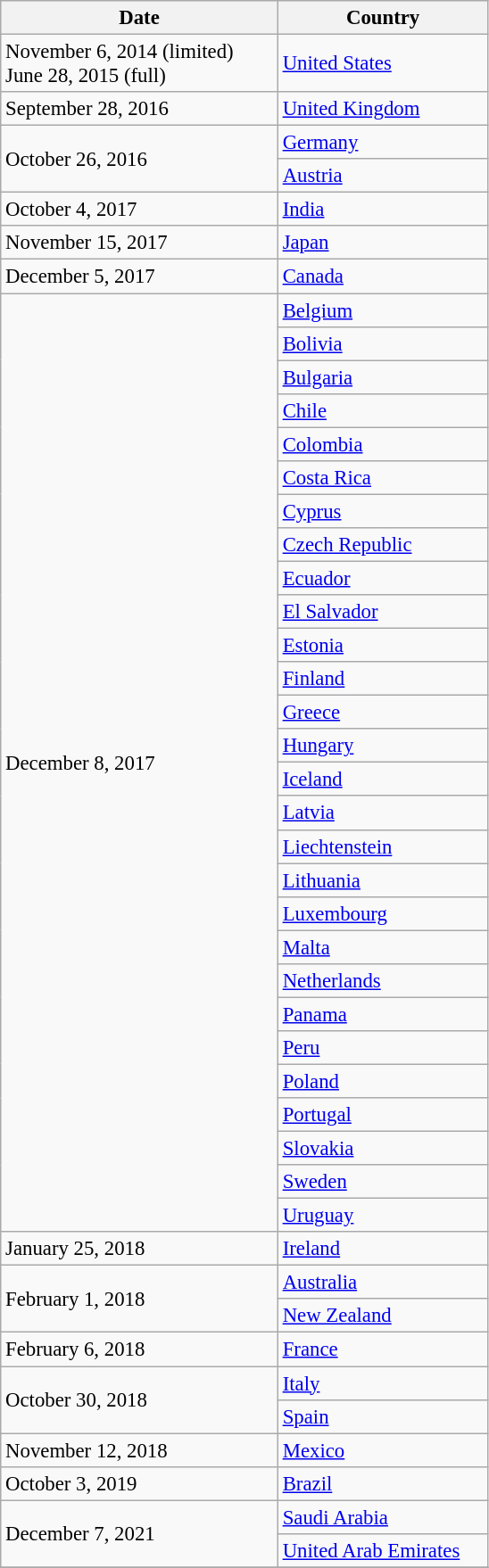<table class="wikitable" style="font-size:95%">
<tr>
<th style="width:200px;">Date</th>
<th style="width:150px;">Country</th>
</tr>
<tr>
<td>November 6, 2014 (limited)<br>June 28, 2015 (full)</td>
<td><a href='#'>United States</a></td>
</tr>
<tr>
<td>September 28, 2016</td>
<td><a href='#'>United Kingdom</a></td>
</tr>
<tr>
<td rowspan="2">October 26, 2016</td>
<td><a href='#'>Germany</a></td>
</tr>
<tr>
<td><a href='#'>Austria</a></td>
</tr>
<tr>
<td>October 4, 2017</td>
<td><a href='#'>India</a></td>
</tr>
<tr>
<td>November 15, 2017</td>
<td><a href='#'>Japan</a></td>
</tr>
<tr>
<td>December 5, 2017</td>
<td><a href='#'>Canada</a></td>
</tr>
<tr>
<td rowspan="28">December 8, 2017</td>
<td><a href='#'>Belgium</a></td>
</tr>
<tr>
<td><a href='#'>Bolivia</a></td>
</tr>
<tr>
<td><a href='#'>Bulgaria</a></td>
</tr>
<tr>
<td><a href='#'>Chile</a></td>
</tr>
<tr>
<td><a href='#'>Colombia</a></td>
</tr>
<tr>
<td><a href='#'>Costa Rica</a></td>
</tr>
<tr>
<td><a href='#'>Cyprus</a></td>
</tr>
<tr>
<td><a href='#'>Czech Republic</a></td>
</tr>
<tr>
<td><a href='#'>Ecuador</a></td>
</tr>
<tr>
<td><a href='#'>El Salvador</a></td>
</tr>
<tr>
<td><a href='#'>Estonia</a></td>
</tr>
<tr>
<td><a href='#'>Finland</a></td>
</tr>
<tr>
<td><a href='#'>Greece</a></td>
</tr>
<tr>
<td><a href='#'>Hungary</a></td>
</tr>
<tr>
<td><a href='#'>Iceland</a></td>
</tr>
<tr>
<td><a href='#'>Latvia</a></td>
</tr>
<tr>
<td><a href='#'>Liechtenstein</a></td>
</tr>
<tr>
<td><a href='#'>Lithuania</a></td>
</tr>
<tr>
<td><a href='#'>Luxembourg</a></td>
</tr>
<tr>
<td><a href='#'>Malta</a></td>
</tr>
<tr>
<td><a href='#'>Netherlands</a></td>
</tr>
<tr>
<td><a href='#'>Panama</a></td>
</tr>
<tr>
<td><a href='#'>Peru</a></td>
</tr>
<tr>
<td><a href='#'>Poland</a></td>
</tr>
<tr>
<td><a href='#'>Portugal</a></td>
</tr>
<tr>
<td><a href='#'>Slovakia</a></td>
</tr>
<tr>
<td><a href='#'>Sweden</a></td>
</tr>
<tr>
<td><a href='#'>Uruguay</a></td>
</tr>
<tr>
<td>January 25, 2018</td>
<td><a href='#'>Ireland</a></td>
</tr>
<tr>
<td rowspan="2">February 1, 2018</td>
<td><a href='#'>Australia</a></td>
</tr>
<tr>
<td><a href='#'>New Zealand</a></td>
</tr>
<tr>
<td>February 6, 2018</td>
<td><a href='#'>France</a></td>
</tr>
<tr>
<td rowspan="2">October 30, 2018</td>
<td><a href='#'>Italy</a></td>
</tr>
<tr>
<td><a href='#'>Spain</a></td>
</tr>
<tr>
<td>November 12, 2018</td>
<td><a href='#'>Mexico</a></td>
</tr>
<tr>
<td>October 3, 2019</td>
<td><a href='#'>Brazil</a></td>
</tr>
<tr>
<td rowspan="2">December 7, 2021 </td>
<td><a href='#'>Saudi Arabia</a></td>
</tr>
<tr>
<td><a href='#'>United Arab Emirates</a></td>
</tr>
<tr>
</tr>
</table>
